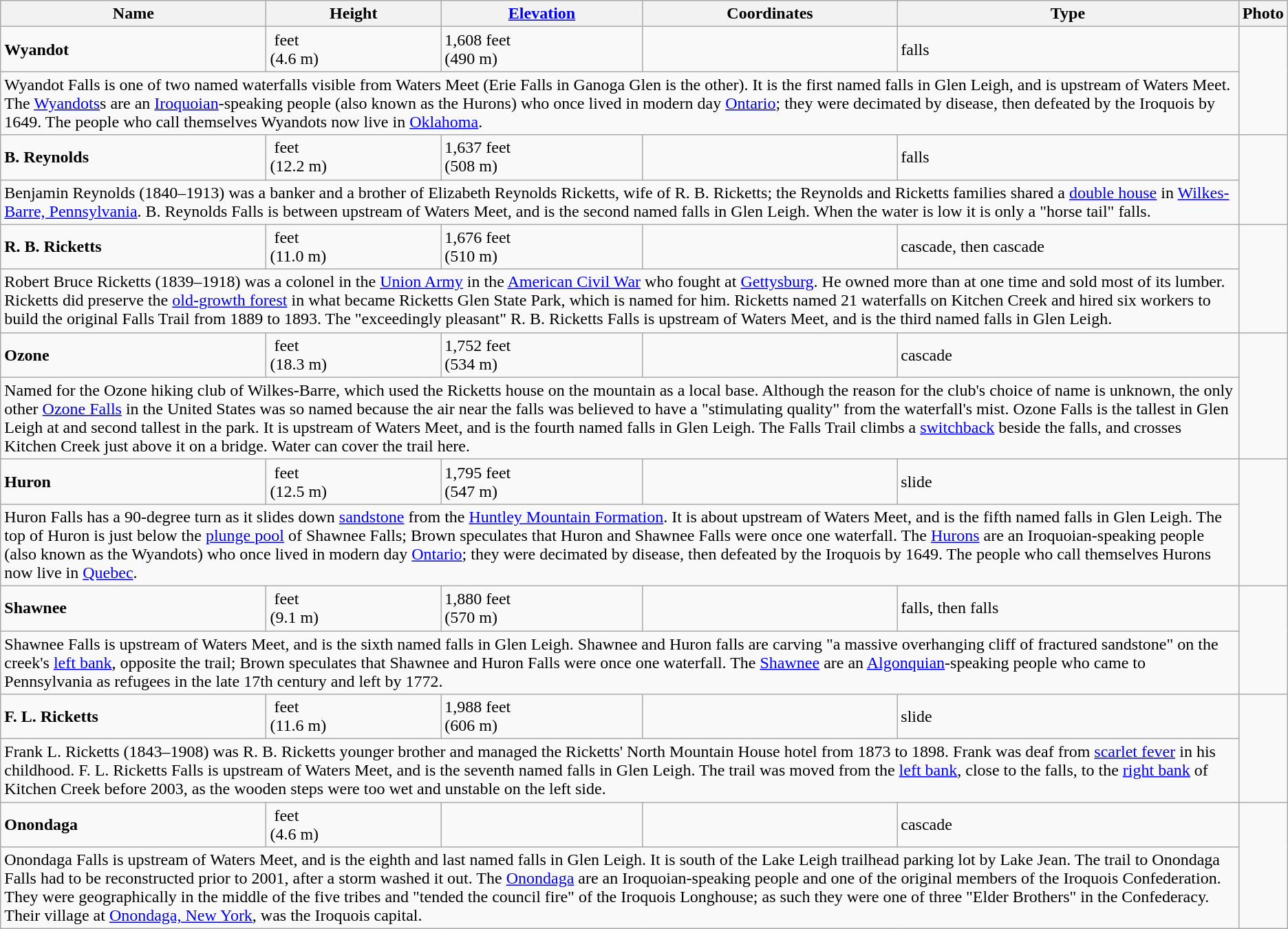<table class="wikitable">
<tr>
<th><strong>Name</strong></th>
<th><strong>Height</strong></th>
<th><strong><a href='#'>Elevation</a></strong></th>
<th><strong>Coordinates</strong></th>
<th><strong>Type</strong></th>
<th class="unsortable"><strong>Photo</strong></th>
</tr>
<tr>
<td><strong>Wyandot</strong></td>
<td> feet<br> (4.6 m)</td>
<td>1,608 feet<br> (490 m)</td>
<td></td>
<td>falls</td>
<td rowspan="2"></td>
</tr>
<tr>
<td colspan="5">Wyandot Falls is one of two named waterfalls visible from Waters Meet (Erie Falls in Ganoga Glen is the other). It is the first named falls in Glen Leigh, and is  upstream of Waters Meet. The <a href='#'>Wyandots</a>s are an <a href='#'>Iroquoian</a>-speaking people (also known as the Hurons) who once lived in modern day <a href='#'>Ontario</a>; they were decimated by disease, then defeated by the Iroquois by 1649. The people who call themselves Wyandots now live in <a href='#'>Oklahoma</a>.</td>
</tr>
<tr>
<td><strong>B. Reynolds</strong></td>
<td> feet<br> (12.2 m)</td>
<td>1,637 feet<br> (508 m)</td>
<td></td>
<td>falls</td>
<td rowspan="2"></td>
</tr>
<tr>
<td colspan="5">Benjamin Reynolds (1840–1913) was a banker and a brother of Elizabeth Reynolds Ricketts, wife of R. B. Ricketts; the Reynolds and Ricketts families shared a <a href='#'>double house</a> in <a href='#'>Wilkes-Barre, Pennsylvania</a>. B. Reynolds Falls is between  upstream of Waters Meet, and is the second named falls in Glen Leigh. When the water is low it is only a "horse tail" falls.</td>
</tr>
<tr>
<td><strong>R. B. Ricketts</strong></td>
<td> feet<br> (11.0 m)</td>
<td>1,676 feet<br> (510 m)</td>
<td></td>
<td>cascade, then cascade</td>
<td rowspan="2"></td>
</tr>
<tr>
<td colspan="5">Robert Bruce Ricketts (1839–1918) was a colonel in the <a href='#'>Union Army</a> in the <a href='#'>American Civil War</a> who fought at <a href='#'>Gettysburg</a>. He owned more than  at one time and sold most of its lumber. Ricketts did preserve the <a href='#'>old-growth forest</a> in what became Ricketts Glen State Park, which is named for him. Ricketts named 21 waterfalls on Kitchen Creek and hired six workers to build the original Falls Trail from 1889 to 1893. The  "exceedingly pleasant" R. B. Ricketts Falls is  upstream of Waters Meet, and is the third named falls in Glen Leigh.</td>
</tr>
<tr>
<td><strong>Ozone</strong></td>
<td> feet<br> (18.3 m)</td>
<td>1,752 feet<br> (534 m)</td>
<td></td>
<td>cascade</td>
<td rowspan="2"></td>
</tr>
<tr>
<td colspan="5">Named for the Ozone hiking club of Wilkes-Barre, which used the Ricketts house on the mountain as a local base. Although the reason for the club's choice of name is unknown, the only other <a href='#'>Ozone Falls</a> in the United States was so named because the air near the falls was believed to have a "stimulating quality" from the waterfall's mist. Ozone Falls is the tallest in Glen Leigh at  and second tallest in the park. It is  upstream of Waters Meet, and is the fourth named falls in Glen Leigh. The Falls Trail climbs a <a href='#'>switchback</a> beside the falls, and crosses Kitchen Creek just above it on a bridge. Water can cover the trail here.</td>
</tr>
<tr>
<td><strong>Huron</strong></td>
<td> feet<br> (12.5 m)</td>
<td>1,795 feet<br> (547 m)</td>
<td></td>
<td>slide</td>
<td rowspan="2"></td>
</tr>
<tr>
<td colspan="5">Huron Falls has a 90-degree turn as it slides down <a href='#'>sandstone</a> from the <a href='#'>Huntley Mountain Formation</a>. It is about  upstream of Waters Meet, and is the fifth named falls in Glen Leigh. The top of Huron is just below the <a href='#'>plunge pool</a> of Shawnee Falls; Brown speculates that Huron and Shawnee Falls were once one waterfall. The <a href='#'>Hurons</a> are an Iroquoian-speaking people (also known as the Wyandots) who once lived in modern day <a href='#'>Ontario</a>; they were decimated by disease, then defeated by the Iroquois by 1649. The people who call themselves Hurons now live in <a href='#'>Quebec</a>.</td>
</tr>
<tr>
<td><strong>Shawnee</strong></td>
<td> feet<br> (9.1 m)</td>
<td>1,880 feet<br> (570 m)</td>
<td></td>
<td>falls, then falls</td>
<td rowspan="2"></td>
</tr>
<tr>
<td colspan="5">Shawnee Falls is  upstream of Waters Meet, and is the sixth named falls in Glen Leigh. Shawnee and Huron falls are carving "a massive overhanging cliff of fractured sandstone" on the creek's <a href='#'>left bank</a>, opposite the trail; Brown speculates that Shawnee and Huron Falls were once one waterfall. The <a href='#'>Shawnee</a> are an <a href='#'>Algonquian</a>-speaking people who came to Pennsylvania as refugees in the late 17th century and left by 1772.</td>
</tr>
<tr>
<td><strong>F. L. Ricketts</strong></td>
<td> feet<br> (11.6 m)</td>
<td>1,988 feet<br> (606 m)</td>
<td></td>
<td>slide</td>
<td rowspan="2"></td>
</tr>
<tr>
<td colspan="5">Frank L. Ricketts (1843–1908) was R. B. Ricketts younger brother and managed the Ricketts' North Mountain House hotel from 1873 to 1898. Frank was deaf from <a href='#'>scarlet fever</a> in his childhood. F. L. Ricketts Falls is  upstream of Waters Meet, and is the seventh named falls in Glen Leigh. The trail was moved from the <a href='#'>left bank</a>, close to the falls, to the <a href='#'>right bank</a> of Kitchen Creek before 2003, as the wooden steps were too wet and unstable on the left side.</td>
</tr>
<tr>
<td><strong>Onondaga</strong></td>
<td> feet<br> (4.6 m)</td>
<td></td>
<td></td>
<td>cascade</td>
<td rowspan="2"></td>
</tr>
<tr>
<td colspan="5">Onondaga Falls is  upstream of Waters Meet, and is the eighth and last named falls in Glen Leigh. It is  south of the Lake Leigh trailhead parking lot by Lake Jean. The trail to Onondaga Falls had to be reconstructed prior to 2001, after a storm washed it out. The <a href='#'>Onondaga</a> are an Iroquoian-speaking people and one of the original members of the Iroquois Confederation. They were geographically in the middle of the five tribes and "tended the council fire" of the Iroquois Longhouse; as such they were one of three "Elder Brothers" in the Confederacy. Their village at <a href='#'>Onondaga, New York</a>, was the Iroquois capital.</td>
</tr>
</table>
